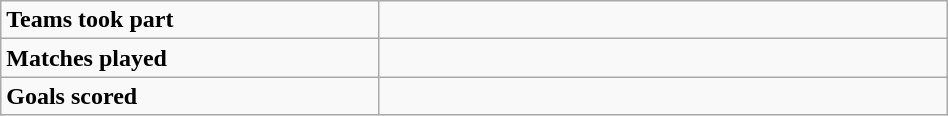<table class="wikitable" style="width:50%">
<tr>
<td style="width:40%"><strong>Teams took part</strong></td>
<td></td>
</tr>
<tr>
<td><strong>Matches played</strong></td>
<td></td>
</tr>
<tr>
<td><strong>Goals scored</strong></td>
<td></td>
</tr>
</table>
